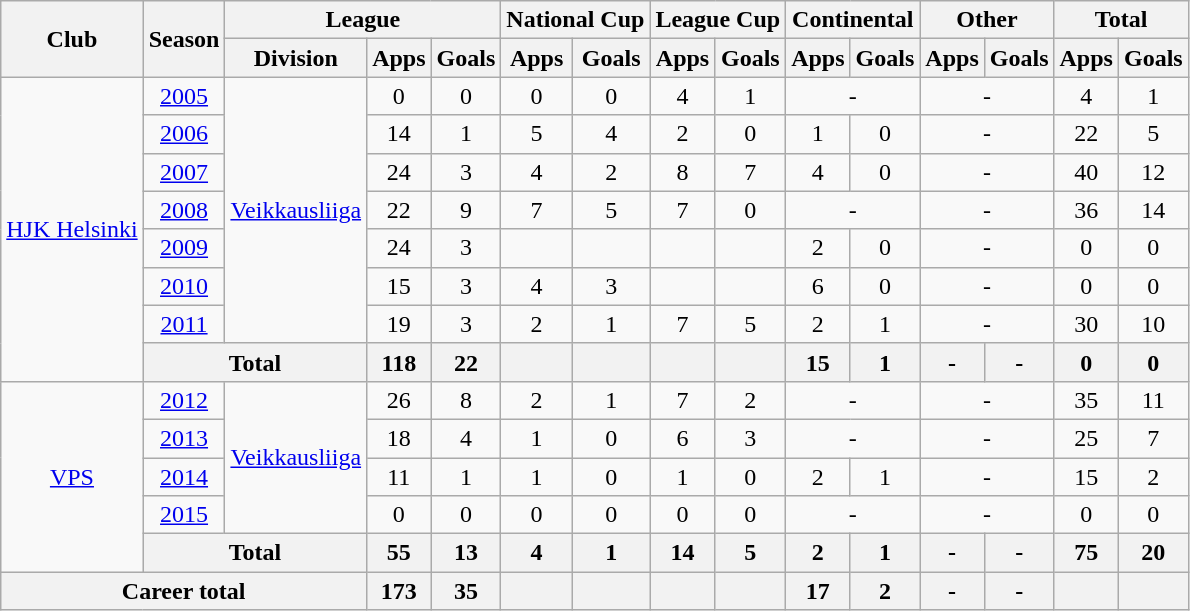<table class="wikitable" style="text-align: center;">
<tr>
<th rowspan="2">Club</th>
<th rowspan="2">Season</th>
<th colspan="3">League</th>
<th colspan="2">National Cup</th>
<th colspan="2">League Cup</th>
<th colspan="2">Continental</th>
<th colspan="2">Other</th>
<th colspan="2">Total</th>
</tr>
<tr>
<th>Division</th>
<th>Apps</th>
<th>Goals</th>
<th>Apps</th>
<th>Goals</th>
<th>Apps</th>
<th>Goals</th>
<th>Apps</th>
<th>Goals</th>
<th>Apps</th>
<th>Goals</th>
<th>Apps</th>
<th>Goals</th>
</tr>
<tr>
<td rowspan="8" valign="center"><a href='#'>HJK Helsinki</a></td>
<td><a href='#'>2005</a></td>
<td rowspan="7" valign="center"><a href='#'>Veikkausliiga</a></td>
<td>0</td>
<td>0</td>
<td>0</td>
<td>0</td>
<td>4</td>
<td>1</td>
<td colspan="2">-</td>
<td colspan="2">-</td>
<td>4</td>
<td>1</td>
</tr>
<tr>
<td><a href='#'>2006</a></td>
<td>14</td>
<td>1</td>
<td>5</td>
<td>4</td>
<td>2</td>
<td>0</td>
<td>1</td>
<td>0</td>
<td colspan="2">-</td>
<td>22</td>
<td>5</td>
</tr>
<tr>
<td><a href='#'>2007</a></td>
<td>24</td>
<td>3</td>
<td>4</td>
<td>2</td>
<td>8</td>
<td>7</td>
<td>4</td>
<td>0</td>
<td colspan="2">-</td>
<td>40</td>
<td>12</td>
</tr>
<tr>
<td><a href='#'>2008</a></td>
<td>22</td>
<td>9</td>
<td>7</td>
<td>5</td>
<td>7</td>
<td>0</td>
<td colspan="2">-</td>
<td colspan="2">-</td>
<td>36</td>
<td>14</td>
</tr>
<tr>
<td><a href='#'>2009</a></td>
<td>24</td>
<td>3</td>
<td></td>
<td></td>
<td></td>
<td></td>
<td>2</td>
<td>0</td>
<td colspan="2">-</td>
<td>0</td>
<td>0</td>
</tr>
<tr>
<td><a href='#'>2010</a></td>
<td>15</td>
<td>3</td>
<td>4</td>
<td>3</td>
<td></td>
<td></td>
<td>6</td>
<td>0</td>
<td colspan="2">-</td>
<td>0</td>
<td>0</td>
</tr>
<tr>
<td><a href='#'>2011</a></td>
<td>19</td>
<td>3</td>
<td>2</td>
<td>1</td>
<td>7</td>
<td>5</td>
<td>2</td>
<td>1</td>
<td colspan="2">-</td>
<td>30</td>
<td>10</td>
</tr>
<tr>
<th colspan="2">Total</th>
<th>118</th>
<th>22</th>
<th></th>
<th></th>
<th></th>
<th></th>
<th>15</th>
<th>1</th>
<th>-</th>
<th>-</th>
<th>0</th>
<th>0</th>
</tr>
<tr>
<td rowspan="5" valign="center"><a href='#'>VPS</a></td>
<td><a href='#'>2012</a></td>
<td rowspan="4" valign="center"><a href='#'>Veikkausliiga</a></td>
<td>26</td>
<td>8</td>
<td>2</td>
<td>1</td>
<td>7</td>
<td>2</td>
<td colspan="2">-</td>
<td colspan="2">-</td>
<td>35</td>
<td>11</td>
</tr>
<tr>
<td><a href='#'>2013</a></td>
<td>18</td>
<td>4</td>
<td>1</td>
<td>0</td>
<td>6</td>
<td>3</td>
<td colspan="2">-</td>
<td colspan="2">-</td>
<td>25</td>
<td>7</td>
</tr>
<tr>
<td><a href='#'>2014</a></td>
<td>11</td>
<td>1</td>
<td>1</td>
<td>0</td>
<td>1</td>
<td>0</td>
<td>2</td>
<td>1</td>
<td colspan="2">-</td>
<td>15</td>
<td>2</td>
</tr>
<tr>
<td><a href='#'>2015</a></td>
<td>0</td>
<td>0</td>
<td>0</td>
<td>0</td>
<td>0</td>
<td>0</td>
<td colspan="2">-</td>
<td colspan="2">-</td>
<td>0</td>
<td>0</td>
</tr>
<tr>
<th colspan="2">Total</th>
<th>55</th>
<th>13</th>
<th>4</th>
<th>1</th>
<th>14</th>
<th>5</th>
<th>2</th>
<th>1</th>
<th>-</th>
<th>-</th>
<th>75</th>
<th>20</th>
</tr>
<tr>
<th colspan="3">Career total</th>
<th>173</th>
<th>35</th>
<th></th>
<th></th>
<th></th>
<th></th>
<th>17</th>
<th>2</th>
<th>-</th>
<th>-</th>
<th></th>
<th></th>
</tr>
</table>
